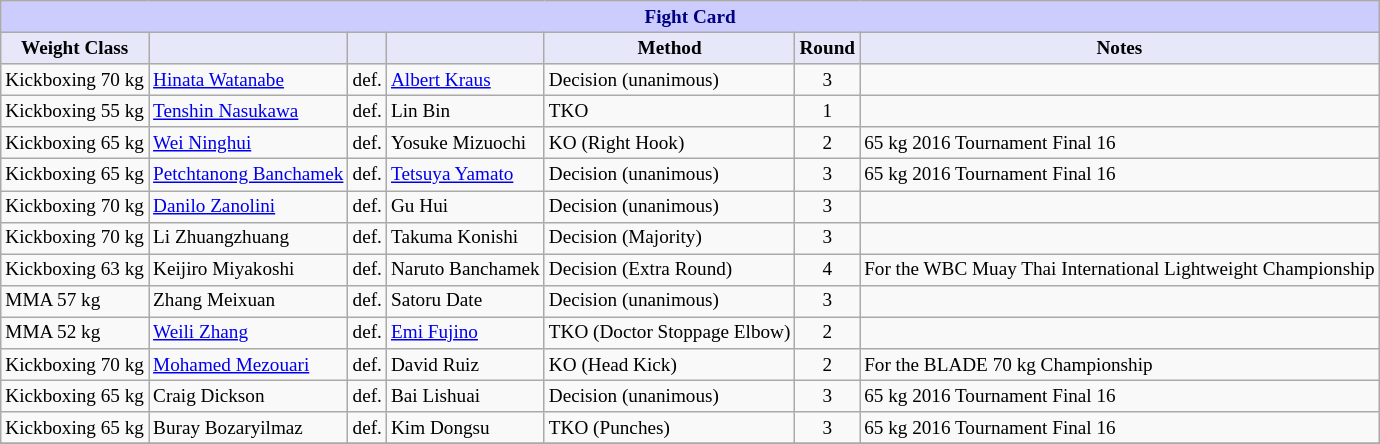<table class="wikitable" style="font-size: 80%;">
<tr>
<th colspan="8" style="background-color: #ccf; color: #000080; text-align: center;"><strong>Fight Card</strong></th>
</tr>
<tr>
<th colspan="1" style="background-color: #E6E8FA; color: #000000; text-align: center;">Weight Class</th>
<th colspan="1" style="background-color: #E6E8FA; color: #000000; text-align: center;"></th>
<th colspan="1" style="background-color: #E6E8FA; color: #000000; text-align: center;"></th>
<th colspan="1" style="background-color: #E6E8FA; color: #000000; text-align: center;"></th>
<th colspan="1" style="background-color: #E6E8FA; color: #000000; text-align: center;">Method</th>
<th colspan="1" style="background-color: #E6E8FA; color: #000000; text-align: center;">Round</th>
<th colspan="1" style="background-color: #E6E8FA; color: #000000; text-align: center;">Notes</th>
</tr>
<tr>
<td>Kickboxing 70 kg</td>
<td> <a href='#'>Hinata Watanabe</a></td>
<td align=center>def.</td>
<td> <a href='#'>Albert Kraus</a></td>
<td>Decision (unanimous)</td>
<td align=center>3</td>
<td></td>
</tr>
<tr>
<td>Kickboxing 55 kg</td>
<td> <a href='#'>Tenshin Nasukawa</a></td>
<td align=center>def.</td>
<td> Lin Bin</td>
<td>TKO</td>
<td align=center>1</td>
<td></td>
</tr>
<tr>
<td>Kickboxing 65 kg</td>
<td> <a href='#'>Wei Ninghui</a></td>
<td align=center>def.</td>
<td> Yosuke Mizuochi</td>
<td>KO (Right Hook)</td>
<td align=center>2</td>
<td>65 kg 2016 Tournament Final 16</td>
</tr>
<tr>
<td>Kickboxing 65 kg</td>
<td> <a href='#'>Petchtanong Banchamek</a></td>
<td align=center>def.</td>
<td> <a href='#'>Tetsuya Yamato</a></td>
<td>Decision (unanimous)</td>
<td align=center>3</td>
<td>65 kg 2016 Tournament Final 16</td>
</tr>
<tr>
<td>Kickboxing 70 kg</td>
<td> <a href='#'>Danilo Zanolini</a></td>
<td align=center>def.</td>
<td> Gu Hui</td>
<td>Decision (unanimous)</td>
<td align=center>3</td>
<td></td>
</tr>
<tr>
<td>Kickboxing 70 kg</td>
<td> Li Zhuangzhuang</td>
<td align=center>def.</td>
<td> Takuma Konishi</td>
<td>Decision (Majority)</td>
<td align=center>3</td>
<td></td>
</tr>
<tr>
<td>Kickboxing 63 kg</td>
<td> Keijiro Miyakoshi</td>
<td align=center>def.</td>
<td> Naruto Banchamek</td>
<td>Decision (Extra Round)</td>
<td align=center>4</td>
<td>For the WBC Muay Thai International Lightweight Championship</td>
</tr>
<tr>
<td>MMA 57 kg</td>
<td> Zhang Meixuan</td>
<td align=center>def.</td>
<td> Satoru Date</td>
<td>Decision (unanimous)</td>
<td align=center>3</td>
<td></td>
</tr>
<tr>
<td>MMA 52 kg</td>
<td> <a href='#'>Weili Zhang</a></td>
<td align=center>def.</td>
<td> <a href='#'>Emi Fujino</a></td>
<td>TKO (Doctor Stoppage Elbow)</td>
<td align=center>2</td>
<td></td>
</tr>
<tr>
<td>Kickboxing 70 kg</td>
<td> <a href='#'>Mohamed Mezouari</a></td>
<td align=center>def.</td>
<td> David Ruiz</td>
<td>KO (Head Kick)</td>
<td align=center>2</td>
<td>For the BLADE 70 kg Championship</td>
</tr>
<tr>
<td>Kickboxing 65 kg</td>
<td> Craig Dickson</td>
<td align=center>def.</td>
<td> Bai Lishuai</td>
<td>Decision (unanimous)</td>
<td align=center>3</td>
<td>65 kg 2016 Tournament Final 16</td>
</tr>
<tr>
<td>Kickboxing 65 kg</td>
<td> Buray Bozaryilmaz</td>
<td align=center>def.</td>
<td> Kim Dongsu</td>
<td>TKO (Punches)</td>
<td align=center>3</td>
<td>65 kg 2016 Tournament Final 16</td>
</tr>
<tr>
</tr>
</table>
